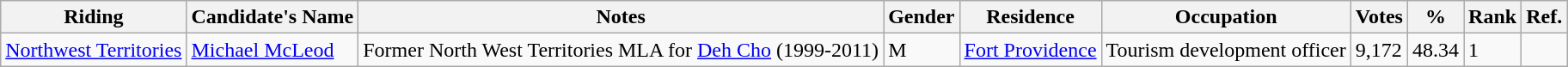<table class="wikitable sortable">
<tr>
<th>Riding</th>
<th>Candidate's Name</th>
<th>Notes</th>
<th>Gender</th>
<th>Residence</th>
<th>Occupation</th>
<th>Votes</th>
<th>%</th>
<th>Rank</th>
<th>Ref.</th>
</tr>
<tr>
<td><a href='#'>Northwest Territories</a></td>
<td><a href='#'>Michael McLeod</a></td>
<td>Former North West Territories MLA for <a href='#'>Deh Cho</a> (1999-2011)</td>
<td>M</td>
<td><a href='#'>Fort Providence</a></td>
<td>Tourism development officer</td>
<td>9,172</td>
<td>48.34</td>
<td>1</td>
<td></td>
</tr>
</table>
